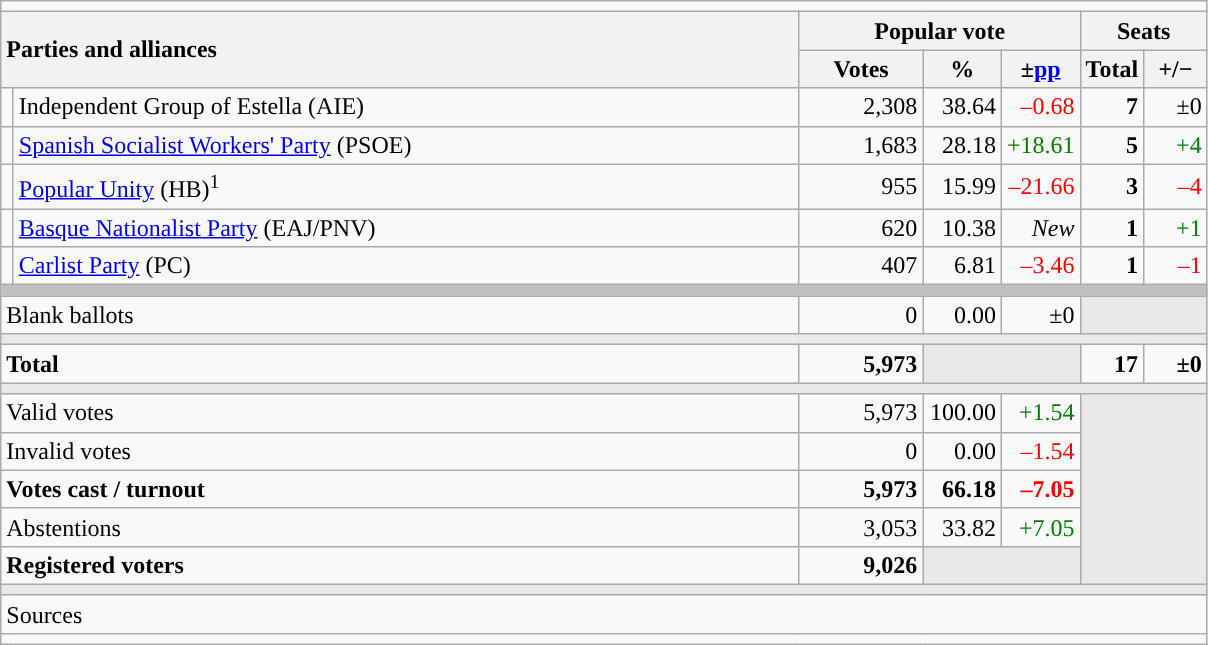<table class="wikitable" style="text-align:right;">
<tr>
<td colspan="7"></td>
</tr>
<tr>
<th style="text-align:left;" rowspan="2" colspan="2" width="525">Parties and alliances</th>
<th colspan="3">Popular vote</th>
<th colspan="2">Seats</th>
</tr>
<tr>
<th width="75">Votes</th>
<th width="45">%</th>
<th width="45">±<a href='#'>pp</a></th>
<th width="35">Total</th>
<th width="35">+/−</th>
</tr>
<tr>
<td width="1" style="color:inherit;background:"></td>
<td align="left">Independent Group of Estella (AIE)</td>
<td>2,308</td>
<td>38.64</td>
<td style="color:red;">–0.68</td>
<td><strong>7</strong></td>
<td>±0</td>
</tr>
<tr>
<td style="color:inherit;background:"></td>
<td align="left"><a href='#'>Spanish Socialist Workers' Party</a> (PSOE)</td>
<td>1,683</td>
<td>28.18</td>
<td style="color:green;">+18.61</td>
<td><strong>5</strong></td>
<td style="color:green;">+4</td>
</tr>
<tr>
<td style="color:inherit;background:"></td>
<td align="left"><a href='#'>Popular Unity</a> (HB)<sup>1</sup></td>
<td>955</td>
<td>15.99</td>
<td style="color:red;">–21.66</td>
<td><strong>3</strong></td>
<td style="color:red;">–4</td>
</tr>
<tr>
<td style="color:inherit;background:"></td>
<td align="left"><a href='#'>Basque Nationalist Party</a> (EAJ/PNV)</td>
<td>620</td>
<td>10.38</td>
<td><em>New</em></td>
<td><strong>1</strong></td>
<td style="color:green;">+1</td>
</tr>
<tr>
<td style="color:inherit;background:"></td>
<td align="left"><a href='#'>Carlist Party</a> (PC)</td>
<td>407</td>
<td>6.81</td>
<td style="color:red;">–3.46</td>
<td><strong>1</strong></td>
<td style="color:red;">–1</td>
</tr>
<tr>
<td colspan="7" bgcolor="#C0C0C0"></td>
</tr>
<tr>
<td align="left" colspan="2">Blank ballots</td>
<td>0</td>
<td>0.00</td>
<td>±0</td>
<td bgcolor="#E9E9E9" colspan="2"></td>
</tr>
<tr>
<td colspan="7" bgcolor="#E9E9E9"></td>
</tr>
<tr style="font-weight:bold;">
<td align="left" colspan="2">Total</td>
<td>5,973</td>
<td bgcolor="#E9E9E9" colspan="2"></td>
<td>17</td>
<td>±0</td>
</tr>
<tr>
<td colspan="7" bgcolor="#E9E9E9"></td>
</tr>
<tr>
<td align="left" colspan="2">Valid votes</td>
<td>5,973</td>
<td>100.00</td>
<td style="color:green;">+1.54</td>
<td bgcolor="#E9E9E9" colspan="2" rowspan="5"></td>
</tr>
<tr>
<td align="left" colspan="2">Invalid votes</td>
<td>0</td>
<td>0.00</td>
<td style="color:red;">–1.54</td>
</tr>
<tr style="font-weight:bold;">
<td align="left" colspan="2">Votes cast / turnout</td>
<td>5,973</td>
<td>66.18</td>
<td style="color:red;">–7.05</td>
</tr>
<tr>
<td align="left" colspan="2">Abstentions</td>
<td>3,053</td>
<td>33.82</td>
<td style="color:green;">+7.05</td>
</tr>
<tr style="font-weight:bold;">
<td align="left" colspan="2">Registered voters</td>
<td>9,026</td>
<td bgcolor="#E9E9E9" colspan="2"></td>
</tr>
<tr>
<td colspan="7" bgcolor="#E9E9E9"></td>
</tr>
<tr>
<td align="left" colspan="7">Sources</td>
</tr>
<tr>
<td colspan="7" style="text-align:left; max-width:790px;"></td>
</tr>
</table>
